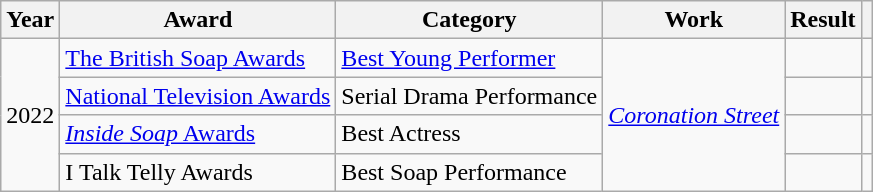<table class="wikitable">
<tr>
<th>Year</th>
<th>Award</th>
<th>Category</th>
<th>Work</th>
<th>Result</th>
<th></th>
</tr>
<tr>
<td rowspan="4">2022</td>
<td><a href='#'>The British Soap Awards</a></td>
<td><a href='#'>Best Young Performer</a></td>
<td rowspan="4"><em><a href='#'>Coronation Street</a></em></td>
<td></td>
<td align="center"></td>
</tr>
<tr>
<td><a href='#'>National Television Awards</a></td>
<td>Serial Drama Performance</td>
<td></td>
<td align="center"></td>
</tr>
<tr>
<td><a href='#'><em>Inside Soap</em> Awards</a></td>
<td>Best Actress</td>
<td></td>
<td align="center"></td>
</tr>
<tr>
<td>I Talk Telly Awards</td>
<td>Best Soap Performance</td>
<td></td>
<td align="center"></td>
</tr>
</table>
